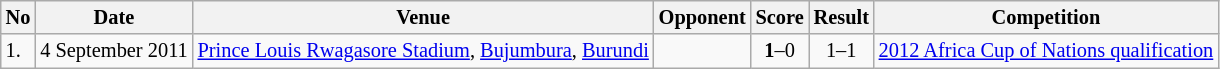<table class="wikitable" style="font-size:85%;">
<tr>
<th>No</th>
<th>Date</th>
<th>Venue</th>
<th>Opponent</th>
<th>Score</th>
<th>Result</th>
<th>Competition</th>
</tr>
<tr>
<td>1.</td>
<td>4 September 2011</td>
<td><a href='#'>Prince Louis Rwagasore Stadium</a>, <a href='#'>Bujumbura</a>, <a href='#'>Burundi</a></td>
<td></td>
<td align=center><strong>1</strong>–0</td>
<td align=center>1–1</td>
<td><a href='#'>2012 Africa Cup of Nations qualification</a></td>
</tr>
</table>
